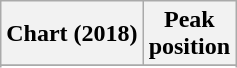<table class="wikitable sortable plainrowheaders" style="text-align:center">
<tr>
<th scope="col">Chart (2018)</th>
<th scope="col">Peak<br> position</th>
</tr>
<tr>
</tr>
<tr>
</tr>
<tr>
</tr>
<tr>
</tr>
</table>
